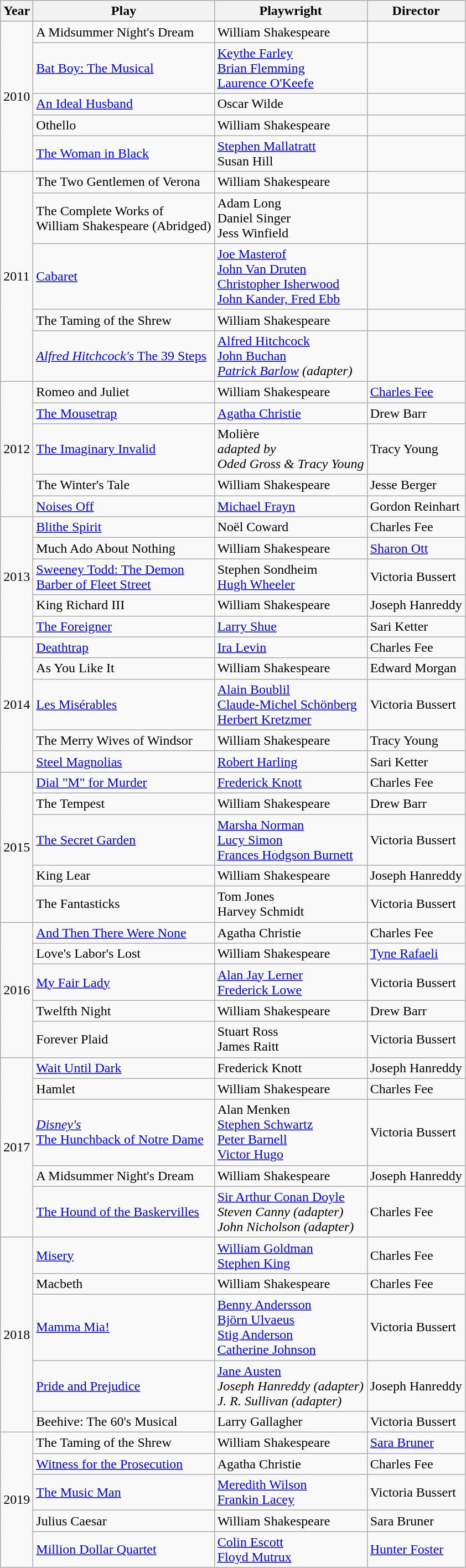<table class="wikitable mw-collapsible">
<tr>
<th>Year</th>
<th>Play</th>
<th>Playwright</th>
<th>Director</th>
</tr>
<tr>
<td rowspan="5">2010</td>
<td>A Midsummer Night's Dream</td>
<td>William Shakespeare</td>
<td></td>
</tr>
<tr>
<td><a href='#'>Bat Boy: The Musical</a></td>
<td><a href='#'>Keythe Farley</a><br><a href='#'>Brian Flemming</a><br><a href='#'>Laurence O'Keefe</a></td>
<td></td>
</tr>
<tr>
<td><a href='#'>An Ideal Husband</a></td>
<td>Oscar Wilde</td>
<td></td>
</tr>
<tr>
<td>Othello</td>
<td>William Shakespeare</td>
<td></td>
</tr>
<tr>
<td><a href='#'>The Woman in Black</a></td>
<td><a href='#'>Stephen Mallatratt</a><br>Susan Hill</td>
<td></td>
</tr>
<tr>
<td rowspan="5">2011</td>
<td>The Two Gentlemen of Verona</td>
<td>William Shakespeare</td>
<td></td>
</tr>
<tr>
<td>The Complete Works of<br>William Shakespeare (Abridged)</td>
<td>Adam Long<br>Daniel Singer<br>Jess Winfield</td>
<td></td>
</tr>
<tr>
<td><a href='#'>Cabaret</a></td>
<td><a href='#'>Joe Masterof</a><br><a href='#'>John Van Druten</a><br><a href='#'>Christopher Isherwood</a><br><a href='#'>John Kander, Fred Ebb</a></td>
<td></td>
</tr>
<tr>
<td>The Taming of the Shrew</td>
<td>William Shakespeare</td>
<td></td>
</tr>
<tr>
<td><a href='#'><em>Alfred Hitchcock's</em> The 39 Steps</a></td>
<td><a href='#'>Alfred Hitchcock</a><br><a href='#'>John Buchan</a><br><em><a href='#'>Patrick Barlow</a> (adapter)</em></td>
<td></td>
</tr>
<tr>
<td rowspan="5">2012</td>
<td>Romeo and Juliet</td>
<td>William Shakespeare</td>
<td><a href='#'>Charles Fee</a></td>
</tr>
<tr>
<td><a href='#'>The Mousetrap</a></td>
<td><a href='#'>Agatha Christie</a></td>
<td>Drew Barr</td>
</tr>
<tr>
<td><a href='#'>The Imaginary Invalid</a></td>
<td>Molière<br><em>adapted by</em><br><em>Oded Gross & Tracy Young</em></td>
<td>Tracy Young</td>
</tr>
<tr>
<td>The Winter's Tale</td>
<td>William Shakespeare</td>
<td>Jesse Berger</td>
</tr>
<tr>
<td><a href='#'>Noises Off</a></td>
<td><a href='#'>Michael Frayn</a></td>
<td>Gordon Reinhart</td>
</tr>
<tr>
<td rowspan="5">2013</td>
<td><a href='#'>Blithe Spirit</a></td>
<td>Noël Coward</td>
<td>Charles Fee</td>
</tr>
<tr>
<td>Much Ado About Nothing</td>
<td>William Shakespeare</td>
<td><a href='#'>Sharon Ott</a></td>
</tr>
<tr>
<td><a href='#'>Sweeney Todd: The Demon</a><br><a href='#'>Barber of Fleet Street</a></td>
<td>Stephen Sondheim<br><a href='#'>Hugh Wheeler</a></td>
<td>Victoria Bussert</td>
</tr>
<tr>
<td>King Richard III</td>
<td>William Shakespeare</td>
<td>Joseph Hanreddy</td>
</tr>
<tr>
<td><a href='#'>The Foreigner</a></td>
<td><a href='#'>Larry Shue</a></td>
<td>Sari Ketter</td>
</tr>
<tr>
<td rowspan="5">2014</td>
<td><a href='#'>Deathtrap</a></td>
<td><a href='#'>Ira Levin</a></td>
<td>Charles Fee</td>
</tr>
<tr>
<td>As You Like It</td>
<td>William Shakespeare</td>
<td>Edward Morgan</td>
</tr>
<tr>
<td><a href='#'>Les Misérables</a></td>
<td><a href='#'>Alain Boublil</a><br><a href='#'>Claude-Michel Schönberg</a><br><a href='#'>Herbert Kretzmer</a></td>
<td>Victoria Bussert</td>
</tr>
<tr>
<td>The Merry Wives of Windsor</td>
<td>William Shakespeare</td>
<td>Tracy Young</td>
</tr>
<tr>
<td><a href='#'>Steel Magnolias</a></td>
<td><a href='#'>Robert Harling</a></td>
<td>Sari Ketter</td>
</tr>
<tr>
<td rowspan="5">2015</td>
<td><a href='#'>Dial "M" for Murder</a></td>
<td><a href='#'>Frederick Knott</a></td>
<td>Charles Fee</td>
</tr>
<tr>
<td>The Tempest</td>
<td>William Shakespeare</td>
<td>Drew Barr</td>
</tr>
<tr>
<td><a href='#'>The Secret Garden</a></td>
<td><a href='#'>Marsha Norman</a><br><a href='#'>Lucy Simon</a><br><a href='#'>Frances Hodgson Burnett</a></td>
<td>Victoria Bussert</td>
</tr>
<tr>
<td>King Lear</td>
<td>William Shakespeare</td>
<td>Joseph Hanreddy</td>
</tr>
<tr>
<td>The Fantasticks</td>
<td>Tom Jones<br>Harvey Schmidt</td>
<td>Victoria Bussert</td>
</tr>
<tr>
<td rowspan="5">2016</td>
<td><a href='#'>And Then There Were None</a></td>
<td>Agatha Christie</td>
<td>Charles Fee</td>
</tr>
<tr>
<td>Love's Labor's Lost</td>
<td>William Shakespeare</td>
<td><a href='#'>Tyne Rafaeli</a></td>
</tr>
<tr>
<td><a href='#'>My Fair Lady</a></td>
<td><a href='#'>Alan Jay Lerner</a><br><a href='#'>Frederick Lowe</a></td>
<td>Victoria Bussert</td>
</tr>
<tr>
<td>Twelfth Night</td>
<td>William Shakespeare</td>
<td>Drew Barr</td>
</tr>
<tr>
<td>Forever Plaid</td>
<td>Stuart Ross<br>James Raitt</td>
<td>Victoria Bussert</td>
</tr>
<tr>
<td rowspan="5">2017</td>
<td><a href='#'>Wait Until Dark</a></td>
<td>Frederick Knott</td>
<td>Joseph Hanreddy</td>
</tr>
<tr>
<td>Hamlet</td>
<td>William Shakespeare</td>
<td>Charles Fee</td>
</tr>
<tr>
<td><em><a href='#'>Disney's</a></em><br><a href='#'>The Hunchback of Notre Dame</a></td>
<td>Alan Menken<br><a href='#'>Stephen Schwartz</a><br><a href='#'>Peter Barnell</a><br><a href='#'>Victor Hugo</a></td>
<td>Victoria Bussert</td>
</tr>
<tr>
<td>A Midsummer Night's Dream</td>
<td>William Shakespeare</td>
<td>Joseph Hanreddy</td>
</tr>
<tr>
<td><a href='#'>The Hound of the Baskervilles</a></td>
<td><a href='#'>Sir Arthur Conan Doyle</a><br><em>Steven Canny (adapter)</em><br><em>John Nicholson (adapter)</em></td>
<td>Charles Fee</td>
</tr>
<tr>
<td rowspan="5">2018</td>
<td><a href='#'>Misery</a></td>
<td><a href='#'>William Goldman</a><br><a href='#'>Stephen King</a></td>
<td>Charles Fee</td>
</tr>
<tr>
<td>Macbeth</td>
<td>William Shakespeare</td>
<td>Charles Fee</td>
</tr>
<tr>
<td><a href='#'>Mamma Mia!</a></td>
<td><a href='#'>Benny Andersson</a><br><a href='#'>Björn Ulvaeus</a><br><a href='#'>Stig Anderson</a><br><a href='#'>Catherine Johnson</a></td>
<td>Victoria Bussert</td>
</tr>
<tr>
<td><a href='#'>Pride and Prejudice</a></td>
<td><a href='#'>Jane Austen</a><br><em>Joseph Hanreddy (adapter)</em><br><em>J. R. Sullivan (adapter)</em></td>
<td>Joseph Hanreddy</td>
</tr>
<tr>
<td>Beehive: The 60's Musical</td>
<td>Larry Gallagher</td>
<td>Victoria Bussert</td>
</tr>
<tr>
<td rowspan="5">2019</td>
<td>The Taming of the Shrew</td>
<td>William Shakespeare</td>
<td><a href='#'>Sara Bruner</a></td>
</tr>
<tr>
<td><a href='#'>Witness for the Prosecution</a></td>
<td>Agatha Christie</td>
<td>Charles Fee</td>
</tr>
<tr>
<td><a href='#'>The Music Man</a></td>
<td><a href='#'>Meredith Wilson</a><br><a href='#'>Frankin Lacey</a></td>
<td>Victoria Bussert</td>
</tr>
<tr>
<td>Julius Caesar</td>
<td>William Shakespeare</td>
<td>Sara Bruner</td>
</tr>
<tr>
<td><a href='#'>Million Dollar Quartet</a></td>
<td><a href='#'>Colin Escott</a><br><a href='#'>Floyd Mutrux</a></td>
<td><a href='#'>Hunter Foster</a></td>
</tr>
</table>
